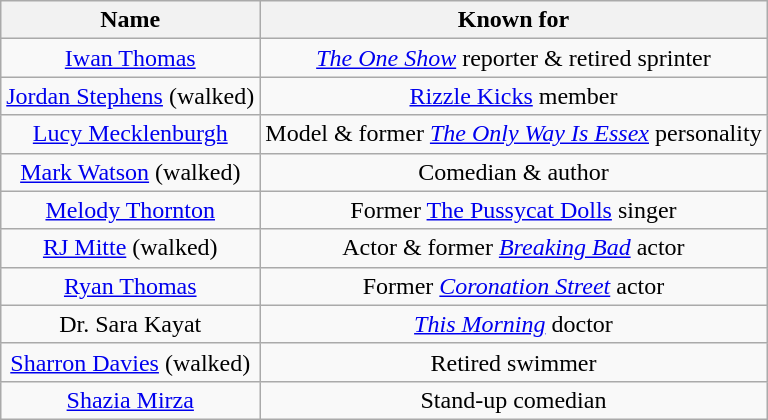<table class="wikitable" style="text-align:center;">
<tr>
<th>Name</th>
<th>Known for</th>
</tr>
<tr>
<td><a href='#'>Iwan Thomas</a></td>
<td><em><a href='#'>The One Show</a></em> reporter & retired sprinter</td>
</tr>
<tr>
<td><a href='#'>Jordan Stephens</a> (walked)</td>
<td><a href='#'>Rizzle Kicks</a> member</td>
</tr>
<tr>
<td><a href='#'>Lucy Mecklenburgh</a></td>
<td>Model & former <em><a href='#'>The Only Way Is Essex</a></em> personality</td>
</tr>
<tr>
<td><a href='#'>Mark Watson</a> (walked)</td>
<td>Comedian & author</td>
</tr>
<tr>
<td><a href='#'>Melody Thornton</a></td>
<td>Former <a href='#'>The Pussycat Dolls</a> singer</td>
</tr>
<tr>
<td><a href='#'>RJ Mitte</a> (walked)</td>
<td>Actor &  former <em><a href='#'>Breaking Bad</a></em> actor</td>
</tr>
<tr>
<td><a href='#'>Ryan Thomas</a></td>
<td>Former <em><a href='#'>Coronation Street</a></em> actor</td>
</tr>
<tr>
<td>Dr. Sara Kayat</td>
<td><em><a href='#'>This Morning</a></em> doctor</td>
</tr>
<tr>
<td><a href='#'>Sharron Davies</a> (walked)</td>
<td>Retired swimmer</td>
</tr>
<tr>
<td><a href='#'>Shazia Mirza</a></td>
<td>Stand-up comedian</td>
</tr>
</table>
